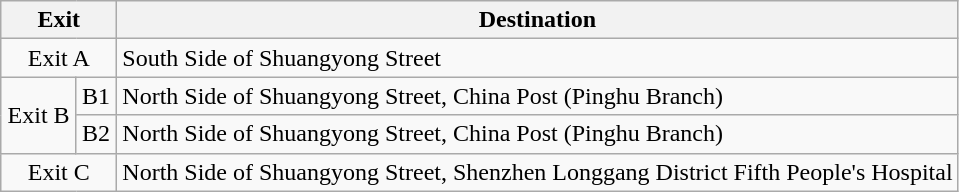<table class="wikitable">
<tr>
<th style="width:70px" colspan="2">Exit</th>
<th>Destination</th>
</tr>
<tr>
<td align="center" colspan="2">Exit A</td>
<td>South Side of Shuangyong Street</td>
</tr>
<tr>
<td align="center" rowspan="2">Exit B</td>
<td>B1</td>
<td>North Side of Shuangyong Street, China Post (Pinghu Branch)</td>
</tr>
<tr>
<td>B2</td>
<td>North Side of Shuangyong Street, China Post (Pinghu Branch)</td>
</tr>
<tr>
<td align="center" colspan="2">Exit C</td>
<td>North Side of Shuangyong Street, Shenzhen Longgang District Fifth People's Hospital</td>
</tr>
</table>
